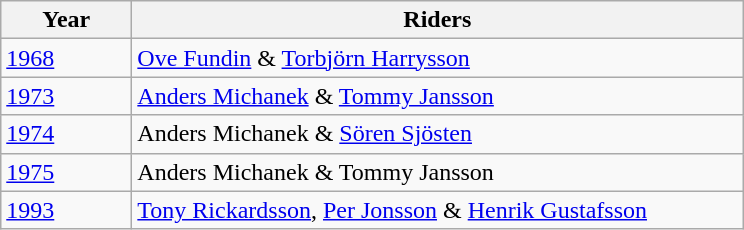<table class="wikitable">
<tr>
<th width="80">Year</th>
<th width="400">Riders</th>
</tr>
<tr>
<td><a href='#'>1968</a></td>
<td><a href='#'>Ove Fundin</a> & <a href='#'>Torbjörn Harrysson</a></td>
</tr>
<tr>
<td><a href='#'>1973</a></td>
<td><a href='#'>Anders Michanek</a> & <a href='#'>Tommy Jansson</a></td>
</tr>
<tr>
<td><a href='#'>1974</a></td>
<td>Anders Michanek & <a href='#'>Sören Sjösten</a></td>
</tr>
<tr>
<td><a href='#'>1975</a></td>
<td>Anders Michanek & Tommy Jansson</td>
</tr>
<tr>
<td><a href='#'>1993</a></td>
<td><a href='#'>Tony Rickardsson</a>, <a href='#'>Per Jonsson</a> & <a href='#'>Henrik Gustafsson</a></td>
</tr>
</table>
